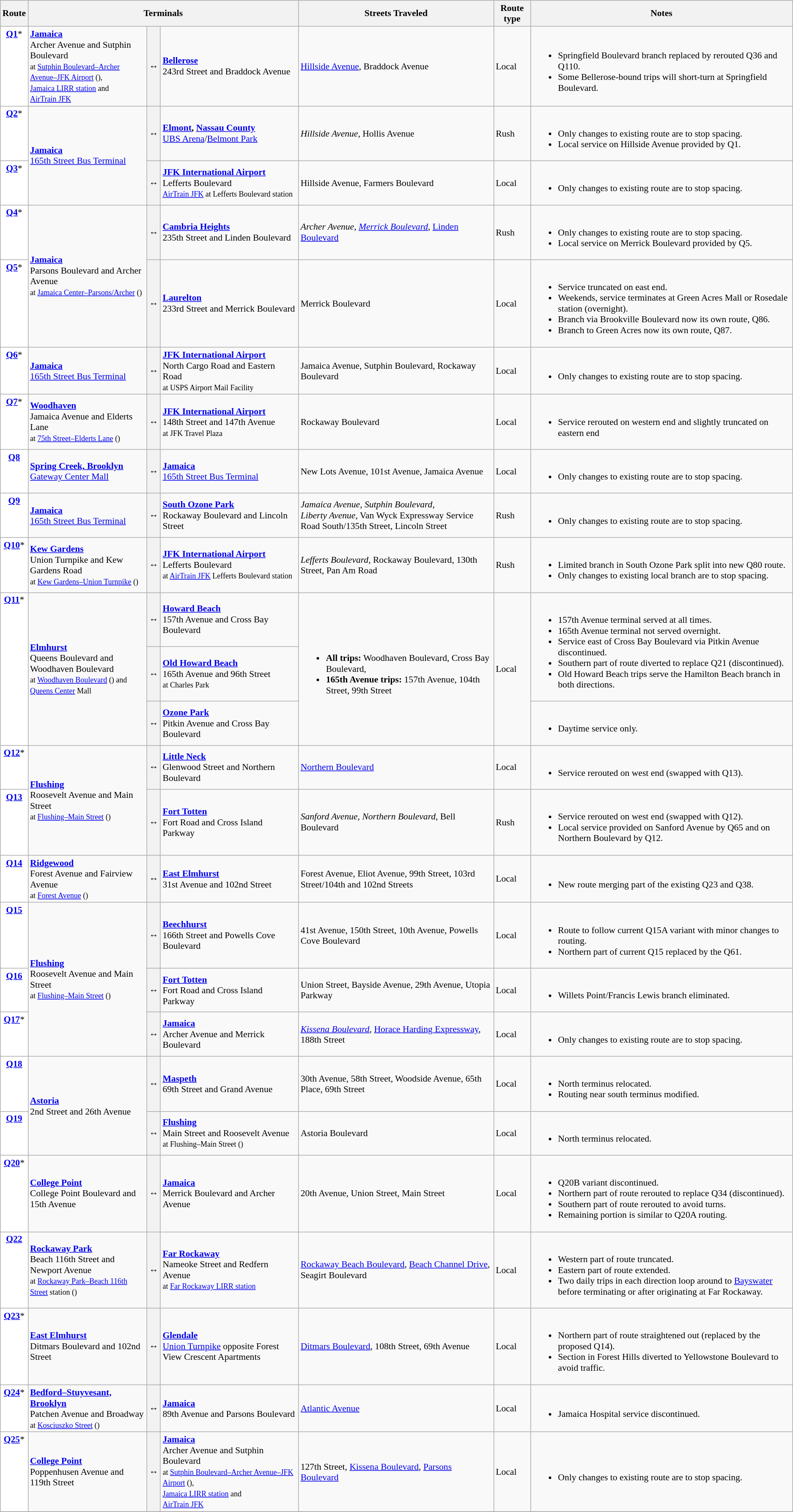<table class="wikitable" style="font-size: 90%;" |>
<tr>
<th>Route</th>
<th colspan=3>Terminals</th>
<th>Streets Traveled</th>
<th>Route type</th>
<th>Notes</th>
</tr>
<tr>
<td style="background:white; color:black" align="center" valign="top"><div><strong><a href='#'>Q1</a></strong>*</div></td>
<td><strong><a href='#'>Jamaica</a></strong><br>Archer Avenue and Sutphin Boulevard<br> <small>at <a href='#'>Sutphin Boulevard–Archer Avenue–JFK Airport</a> (),</small><br><small><a href='#'>Jamaica LIRR station</a> and<br> <a href='#'>AirTrain JFK</a></small></td>
<th><div>↔</div></th>
<td><strong><a href='#'>Bellerose</a></strong><br>243rd Street and Braddock Avenue</td>
<td><a href='#'>Hillside Avenue</a>, Braddock Avenue</td>
<td>Local</td>
<td><br><ul><li>Springfield Boulevard branch replaced by rerouted Q36 and Q110.</li><li>Some Bellerose-bound trips will short-turn at Springfield Boulevard.</li></ul></td>
</tr>
<tr>
<td style="background:white; color:black" align="center" valign="top"><div><strong><a href='#'>Q2</a></strong>*</div></td>
<td rowspan=2><strong><a href='#'>Jamaica</a></strong><br><a href='#'>165th Street Bus Terminal</a></td>
<th><div>↔</div></th>
<td><strong><a href='#'>Elmont</a>, <a href='#'>Nassau County</a></strong><br><a href='#'>UBS Arena</a>/<a href='#'>Belmont Park</a></td>
<td><em>Hillside Avenue</em>, Hollis Avenue</td>
<td>Rush</td>
<td><br><ul><li>Only changes to existing route are to stop spacing.</li><li>Local service on Hillside Avenue provided by Q1.</li></ul></td>
</tr>
<tr>
<td style="background:white; color:black" align="center" valign="top"><div><strong><a href='#'>Q3</a></strong>*</div></td>
<th><div>↔</div></th>
<td><strong><a href='#'>JFK International Airport</a></strong><br>Lefferts Boulevard<br><small><a href='#'>AirTrain JFK</a> at Lefferts Boulevard station</small></td>
<td>Hillside Avenue, Farmers Boulevard</td>
<td>Local</td>
<td><br><ul><li>Only changes to existing route are to stop spacing.</li></ul></td>
</tr>
<tr>
<td style="background:white; color:black" align="center" valign="top"><div><strong><a href='#'>Q4</a></strong>*</div></td>
<td rowspan=2><strong><a href='#'>Jamaica</a></strong><br>Parsons Boulevard and Archer Avenue<br><small>at <a href='#'>Jamaica Center–Parsons/Archer</a> ()</small></td>
<th><div>↔</div></th>
<td><strong><a href='#'>Cambria Heights</a></strong><br>235th Street and Linden Boulevard</td>
<td><em>Archer Avenue,</em> <a href='#'><em>Merrick Boulevard</em></a>, <a href='#'>Linden Boulevard</a></td>
<td>Rush</td>
<td><br><ul><li>Only changes to existing route are to stop spacing.</li><li>Local service on Merrick Boulevard provided by Q5.</li></ul></td>
</tr>
<tr>
<td style="background:white; color:black" align="center" valign="top"><div><strong><a href='#'>Q5</a></strong>*</div></td>
<th><div>↔</div></th>
<td><strong><a href='#'>Laurelton</a></strong><br>233rd Street and Merrick Boulevard</td>
<td>Merrick Boulevard</td>
<td>Local</td>
<td><br><ul><li>Service truncated on east end.</li><li>Weekends, service terminates at Green Acres Mall or Rosedale station (overnight).</li><li>Branch via Brookville Boulevard now its own route, Q86.</li><li>Branch to Green Acres now its own route, Q87.</li></ul></td>
</tr>
<tr>
<td style="background:white; color:black" align="center" valign="top"><div><strong><a href='#'>Q6</a></strong>*</div></td>
<td><strong><a href='#'>Jamaica</a></strong><br><a href='#'>165th Street Bus Terminal</a></td>
<th><div>↔</div></th>
<td><strong><a href='#'>JFK International Airport</a></strong> <br>North Cargo Road and Eastern Road<br><small>at USPS Airport Mail Facility</small></td>
<td>Jamaica Avenue, Sutphin Boulevard, Rockaway Boulevard</td>
<td>Local</td>
<td><br><ul><li>Only changes to existing route are to stop spacing.</li></ul></td>
</tr>
<tr>
<td style="background:white; color:black" align="center" valign="top"><div><strong><a href='#'>Q7</a></strong>*</div></td>
<td><strong><a href='#'>Woodhaven</a></strong><br>Jamaica Avenue and Elderts Lane<br><small>at <a href='#'>75th Street–Elderts Lane</a> ()</small></td>
<th><div>↔</div></th>
<td><strong><a href='#'>JFK International Airport</a></strong> <br>148th Street and 147th Avenue<br><small>at JFK Travel Plaza</small></td>
<td>Rockaway Boulevard</td>
<td>Local</td>
<td><br><ul><li>Service rerouted on western end and slightly truncated on eastern end</li></ul></td>
</tr>
<tr>
<td style="background:white; color:black" align="center" valign="top"><div><strong><a href='#'>Q8</a></strong></div></td>
<td><strong><a href='#'>Spring Creek, Brooklyn</a></strong><br><a href='#'>Gateway Center Mall</a></td>
<th><div>↔</div></th>
<td><strong><a href='#'>Jamaica</a></strong><br><a href='#'>165th Street Bus Terminal</a></td>
<td>New Lots Avenue, 101st Avenue, Jamaica Avenue</td>
<td>Local</td>
<td><br><ul><li>Only changes to existing route are to stop spacing.</li></ul></td>
</tr>
<tr>
<td style="background:white; color:black" align="center" valign="top"><div><strong><a href='#'>Q9</a></strong></div></td>
<td><strong><a href='#'>Jamaica</a></strong><br><a href='#'>165th Street Bus Terminal</a></td>
<th><div>↔</div></th>
<td><strong><a href='#'>South Ozone Park</a></strong><br> Rockaway Boulevard and Lincoln Street</td>
<td><em>Jamaica Avenue, Sutphin Boulevard,</em><br><em>Liberty Avenue</em>, Van Wyck Expressway Service Road South/135th Street, Lincoln Street</td>
<td>Rush</td>
<td><br><ul><li>Only changes to existing route are to stop spacing.</li></ul></td>
</tr>
<tr>
<td style="background:white; color:black" align="center" valign="top"><div><strong><a href='#'>Q10</a></strong>*</div></td>
<td><strong><a href='#'>Kew Gardens</a></strong><br>Union Turnpike and Kew Gardens Road<br><small>at <a href='#'>Kew Gardens–Union Turnpike</a> ()</small></td>
<th><div>↔</div></th>
<td><strong><a href='#'>JFK International Airport</a></strong><br>Lefferts Boulevard<br><small>at <a href='#'>AirTrain JFK</a> Lefferts Boulevard station</small></td>
<td><em>Lefferts Boulevard</em>, Rockaway Boulevard, 130th Street, Pan Am Road</td>
<td>Rush</td>
<td><br><ul><li>Limited branch in South Ozone Park split into new Q80 route.</li><li>Only changes to existing local branch are to stop spacing.</li></ul></td>
</tr>
<tr>
<td rowspan=3 style="background:white; color:black" align="center" valign="top"><div><strong><a href='#'>Q11</a></strong>*</div></td>
<td rowspan=3><strong><a href='#'>Elmhurst</a></strong><br>Queens Boulevard and Woodhaven Boulevard<br><small>at <a href='#'>Woodhaven Boulevard</a> () and <a href='#'>Queens Center</a> Mall</small></td>
<th><div>↔</div></th>
<td><strong><a href='#'>Howard Beach</a></strong><br>157th Avenue and Cross Bay Boulevard</td>
<td rowspan=3><br><ul><li><strong>All trips:</strong> Woodhaven Boulevard, Cross Bay Boulevard,</li><li><strong>165th Avenue trips:</strong> 157th Avenue, 104th Street, 99th Street</li></ul></td>
<td rowspan=3>Local</td>
<td rowspan=2><br><ul><li>157th Avenue terminal served at all times.</li><li>165th Avenue terminal not served overnight.</li><li>Service east of Cross Bay Boulevard via Pitkin Avenue discontinued.</li><li>Southern part of route diverted to replace Q21 (discontinued).</li><li>Old Howard Beach trips serve the Hamilton Beach branch in both directions.</li></ul></td>
</tr>
<tr>
<th><div>↔</div></th>
<td><strong><a href='#'>Old Howard Beach</a></strong><br>165th Avenue and 96th Street<br><small>at Charles Park</small></td>
</tr>
<tr>
<th><div>↔</div></th>
<td><strong><a href='#'>Ozone Park</a></strong><br>Pitkin Avenue and Cross Bay Boulevard</td>
<td><br><ul><li>Daytime service only.</li></ul></td>
</tr>
<tr>
<td style="background:white; color:black" align="center" valign="top"><div><strong><a href='#'>Q12</a></strong>*</div></td>
<td rowspan=2><strong><a href='#'>Flushing</a></strong><br>Roosevelt Avenue and Main Street<br><small>at <a href='#'>Flushing–Main Street</a> ()</small></td>
<th><div>↔</div></th>
<td><strong><a href='#'>Little Neck</a></strong><br>Glenwood Street and Northern Boulevard</td>
<td><a href='#'>Northern Boulevard</a></td>
<td>Local</td>
<td><br><ul><li>Service rerouted on west end (swapped with Q13).</li></ul></td>
</tr>
<tr>
<td style="background:white; color:black" align="center" valign="top"><div><strong><a href='#'>Q13</a></strong></div></td>
<th><div>↔</div></th>
<td><strong><a href='#'>Fort Totten</a></strong><br>Fort Road and Cross Island Parkway</td>
<td><em>Sanford Avenue, Northern Boulevard</em>, Bell Boulevard</td>
<td>Rush</td>
<td><br><ul><li>Service rerouted on west end (swapped with Q12).</li><li>Local service provided on Sanford Avenue by Q65 and on Northern Boulevard by Q12.</li></ul></td>
</tr>
<tr>
<td style="background:white; color:black" align="center" valign="top"><div><strong><a href='#'>Q14</a></strong></div></td>
<td><strong><a href='#'>Ridgewood</a></strong><br>Forest Avenue and Fairview Avenue<br><small>at <a href='#'>Forest Avenue</a> ()</small></td>
<th><div>↔</div></th>
<td><strong><a href='#'>East Elmhurst</a></strong><br>31st Avenue and 102nd Street</td>
<td>Forest Avenue, Eliot Avenue, 99th Street, 103rd Street/104th and 102nd Streets</td>
<td>Local</td>
<td><br><ul><li>New route merging part of the existing Q23 and Q38.</li></ul></td>
</tr>
<tr>
<td style="background:white; color:black" align="center" valign="top"><div><strong><a href='#'>Q15</a></strong></div></td>
<td rowspan=3><strong><a href='#'>Flushing</a></strong><br>Roosevelt Avenue and Main Street<br><small>at <a href='#'>Flushing–Main Street</a> ()</small></td>
<th><div>↔</div></th>
<td><strong><a href='#'>Beechhurst</a></strong><br>166th Street and Powells Cove Boulevard</td>
<td>41st Avenue, 150th Street, 10th Avenue, Powells Cove Boulevard</td>
<td>Local</td>
<td><br><ul><li>Route to follow current Q15A variant with minor changes to routing.</li><li>Northern part of current Q15 replaced by the Q61.</li></ul></td>
</tr>
<tr>
<td style="background:white; color:black" align="center" valign="top"><div><strong><a href='#'>Q16</a></strong></div></td>
<th><div>↔</div></th>
<td><strong><a href='#'>Fort Totten</a></strong><br>Fort Road and Cross Island Parkway</td>
<td>Union Street, Bayside Avenue, 29th Avenue, Utopia Parkway</td>
<td>Local</td>
<td><br><ul><li>Willets Point/Francis Lewis branch eliminated.</li></ul></td>
</tr>
<tr>
<td style="background:white; color:black" align="center" valign="top"><div><strong><a href='#'>Q17</a></strong>*</div></td>
<th><div>↔</div></th>
<td><strong><a href='#'>Jamaica</a></strong> <br>Archer Avenue and Merrick Boulevard</td>
<td><em><a href='#'>Kissena Boulevard</a></em>, <a href='#'>Horace Harding Expressway</a>, 188th Street</td>
<td>Local</td>
<td><br><ul><li>Only changes to existing route are to stop spacing.</li></ul></td>
</tr>
<tr>
<td style="background:white; color:black" align="center" valign="top"><div><strong><a href='#'>Q18</a></strong></div></td>
<td rowspan=2><strong><a href='#'>Astoria</a></strong><br>2nd Street and  26th Avenue</td>
<th><div>↔</div></th>
<td><strong><a href='#'>Maspeth</a></strong><br>69th Street and Grand Avenue</td>
<td>30th Avenue, 58th Street, Woodside Avenue, 65th Place, 69th Street</td>
<td>Local</td>
<td><br><ul><li>North terminus relocated.</li><li>Routing near south terminus modified.</li></ul></td>
</tr>
<tr>
<td style="background:white; color:black" align="center" valign="top"><div><strong><a href='#'>Q19</a></strong></div></td>
<th><div>↔</div></th>
<td><strong><a href='#'>Flushing</a></strong> <br>Main Street and Roosevelt Avenue<br><small>at Flushing–Main Street ()</small></td>
<td>Astoria Boulevard</td>
<td>Local</td>
<td><br><ul><li>North terminus relocated.</li></ul></td>
</tr>
<tr>
<td style="background:white; color:black" align="center" valign="top"><div><strong><a href='#'>Q20</a></strong>*</div></td>
<td><strong><a href='#'>College Point</a></strong><br>College Point Boulevard and 15th Avenue</td>
<th><div>↔</div></th>
<td><strong><a href='#'>Jamaica</a></strong> <br>Merrick Boulevard and Archer Avenue</td>
<td>20th Avenue, Union Street, Main Street</td>
<td>Local</td>
<td><br><ul><li>Q20B variant discontinued.</li><li>Northern part of route rerouted to replace Q34 (discontinued).</li><li>Southern part of route rerouted to avoid turns.</li><li>Remaining portion is similar to  Q20A routing.</li></ul></td>
</tr>
<tr>
<td style="background:white; color:black" align="center" valign="top"><div><strong><a href='#'>Q22</a></strong></div></td>
<td><strong><a href='#'>Rockaway Park</a></strong><br>Beach 116th Street and Newport Avenue<br><small>at <a href='#'>Rockaway Park–Beach 116th Street</a> station ()</small></td>
<th><div>↔</div></th>
<td><strong><a href='#'>Far Rockaway</a></strong><br>Nameoke Street and Redfern Avenue <br><small> at <a href='#'>Far Rockaway LIRR station</a></small></td>
<td><a href='#'>Rockaway Beach Boulevard</a>, <a href='#'>Beach Channel Drive</a>, Seagirt Boulevard</td>
<td>Local</td>
<td><br><ul><li>Western part of route truncated.</li><li>Eastern part of route extended.</li><li>Two daily trips in each direction loop around to <a href='#'>Bayswater</a> before terminating or after originating at Far Rockaway.</li></ul></td>
</tr>
<tr>
<td style="background:white; color:black" align="center" valign="top"><div><strong><a href='#'>Q23</a></strong>*</div></td>
<td><strong><a href='#'>East Elmhurst</a></strong><br>Ditmars Boulevard and 102nd Street</td>
<th><div>↔</div></th>
<td><strong><a href='#'>Glendale</a></strong><br><a href='#'>Union Turnpike</a> opposite Forest View Crescent Apartments</td>
<td><a href='#'>Ditmars Boulevard</a>, 108th Street, 69th Avenue</td>
<td>Local</td>
<td><br><ul><li>Northern part of route straightened out (replaced by the proposed Q14).</li><li>Section in Forest Hills diverted to Yellowstone Boulevard to avoid traffic.</li></ul></td>
</tr>
<tr>
<td style="background:white; color:black" align="center" valign="top"><div><strong><a href='#'>Q24</a></strong>*</div></td>
<td><strong><a href='#'>Bedford–Stuyvesant, Brooklyn</a></strong><br>Patchen Avenue and Broadway <small>at <a href='#'>Kosciuszko Street</a> ()</small></td>
<th><div>↔</div></th>
<td><strong><a href='#'>Jamaica</a></strong><br>89th Avenue and Parsons Boulevard</td>
<td><a href='#'>Atlantic Avenue</a></td>
<td>Local</td>
<td><br><ul><li>Jamaica Hospital service discontinued.</li></ul></td>
</tr>
<tr>
<td style="background:white; color:black" align="center" valign="top"><div><strong><a href='#'>Q25</a></strong>*</div></td>
<td><strong><a href='#'>College Point</a></strong><br>Poppenhusen Avenue and 119th Street</td>
<th><div>↔</div></th>
<td><strong><a href='#'>Jamaica</a></strong><br>Archer Avenue and Sutphin Boulevard<br> <small>at <a href='#'>Sutphin Boulevard–Archer Avenue–JFK Airport</a> (), </small><br><small><a href='#'>Jamaica LIRR station</a> and<br> <a href='#'>AirTrain JFK</a></small></td>
<td>127th Street, <a href='#'>Kissena Boulevard</a>, <a href='#'>Parsons Boulevard</a></td>
<td>Local</td>
<td><br><ul><li>Only changes to existing route are to stop spacing.</li></ul></td>
</tr>
<tr>
</tr>
</table>
